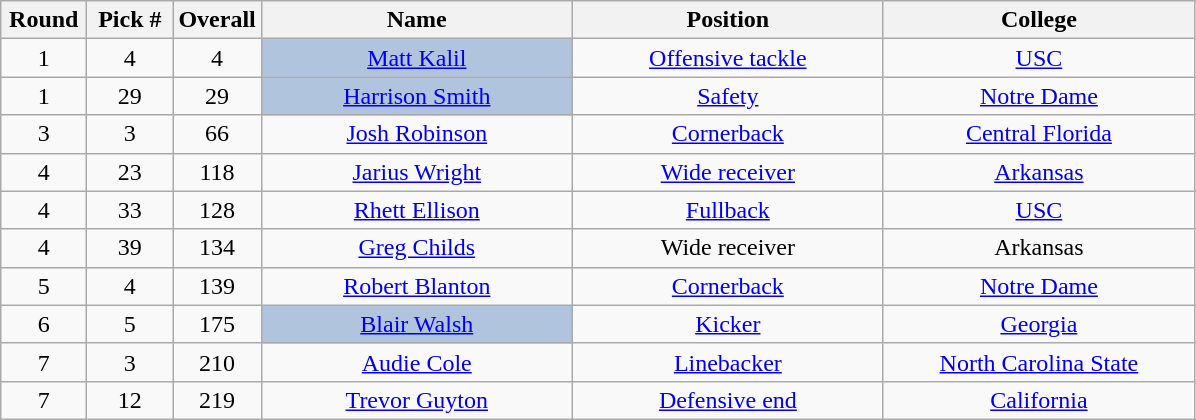<table class="wikitable sortable" style="text-align:center">
<tr>
<th width=50px>Round</th>
<th width=50px>Pick #</th>
<th width=50px>Overall</th>
<th width=200px>Name</th>
<th width=200px>Position</th>
<th width=200px>College</th>
</tr>
<tr>
<td>1</td>
<td>4</td>
<td>4</td>
<td bgcolor=lightsteelblue><a href='#'>Matt Kalil</a></td>
<td><a href='#'>Offensive tackle</a></td>
<td><a href='#'>USC</a></td>
</tr>
<tr>
<td>1</td>
<td>29</td>
<td>29</td>
<td bgcolor=lightsteelblue><a href='#'>Harrison Smith</a></td>
<td><a href='#'>Safety</a></td>
<td><a href='#'>Notre Dame</a></td>
</tr>
<tr>
<td>3</td>
<td>3</td>
<td>66</td>
<td><a href='#'>Josh Robinson</a></td>
<td><a href='#'>Cornerback</a></td>
<td><a href='#'>Central Florida</a></td>
</tr>
<tr>
<td>4</td>
<td>23</td>
<td>118</td>
<td><a href='#'>Jarius Wright</a></td>
<td><a href='#'>Wide receiver</a></td>
<td><a href='#'>Arkansas</a></td>
</tr>
<tr>
<td>4</td>
<td>33</td>
<td>128</td>
<td><a href='#'>Rhett Ellison</a></td>
<td><a href='#'>Fullback</a></td>
<td><a href='#'>USC</a></td>
</tr>
<tr>
<td>4</td>
<td>39</td>
<td>134</td>
<td><a href='#'>Greg Childs</a></td>
<td>Wide receiver</td>
<td>Arkansas</td>
</tr>
<tr>
<td>5</td>
<td>4</td>
<td>139</td>
<td><a href='#'>Robert Blanton</a></td>
<td><a href='#'>Cornerback</a></td>
<td><a href='#'>Notre Dame</a></td>
</tr>
<tr>
<td>6</td>
<td>5</td>
<td>175</td>
<td bgcolor=lightsteelblue><a href='#'>Blair Walsh</a></td>
<td><a href='#'>Kicker</a></td>
<td><a href='#'>Georgia</a></td>
</tr>
<tr>
<td>7</td>
<td>3</td>
<td>210</td>
<td><a href='#'>Audie Cole</a></td>
<td><a href='#'>Linebacker</a></td>
<td><a href='#'>North Carolina State</a></td>
</tr>
<tr>
<td>7</td>
<td>12</td>
<td>219</td>
<td><a href='#'>Trevor Guyton</a></td>
<td><a href='#'>Defensive end</a></td>
<td><a href='#'>California</a></td>
</tr>
</table>
